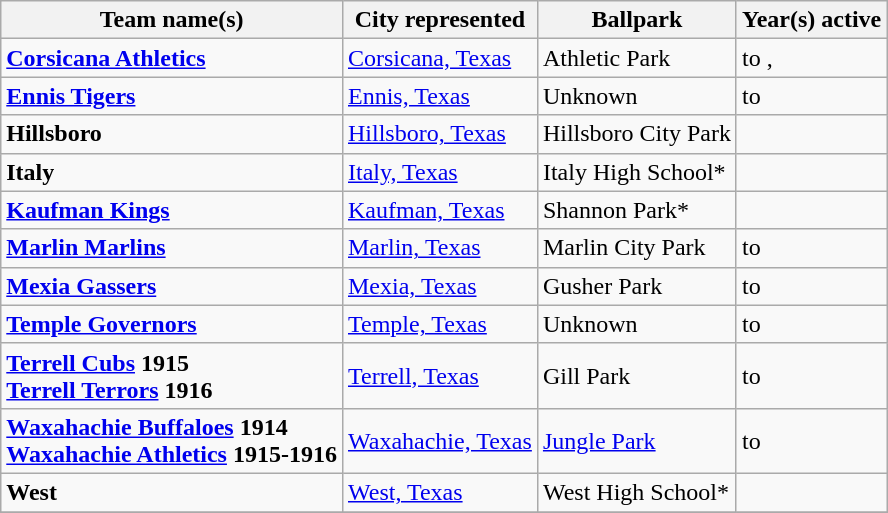<table class="wikitable">
<tr>
<th>Team name(s)</th>
<th>City represented</th>
<th>Ballpark</th>
<th>Year(s) active</th>
</tr>
<tr>
<td><strong><a href='#'>Corsicana Athletics</a></strong></td>
<td><a href='#'>Corsicana, Texas</a></td>
<td>Athletic Park</td>
<td> to , </td>
</tr>
<tr>
<td><strong><a href='#'>Ennis Tigers</a></strong></td>
<td><a href='#'>Ennis, Texas</a></td>
<td>Unknown</td>
<td> to </td>
</tr>
<tr>
<td><strong>Hillsboro</strong></td>
<td><a href='#'>Hillsboro, Texas</a></td>
<td>Hillsboro City Park</td>
<td></td>
</tr>
<tr>
<td><strong>Italy</strong></td>
<td><a href='#'>Italy, Texas</a></td>
<td>Italy High School*</td>
<td></td>
</tr>
<tr>
<td><strong><a href='#'>Kaufman Kings</a></strong></td>
<td><a href='#'>Kaufman, Texas</a></td>
<td>Shannon Park*</td>
<td></td>
</tr>
<tr>
<td><strong><a href='#'>Marlin Marlins</a></strong></td>
<td><a href='#'>Marlin, Texas</a></td>
<td>Marlin City Park</td>
<td> to </td>
</tr>
<tr>
<td><strong><a href='#'>Mexia Gassers</a></strong></td>
<td><a href='#'>Mexia, Texas</a></td>
<td>Gusher Park</td>
<td> to </td>
</tr>
<tr>
<td><strong><a href='#'>Temple Governors</a></strong></td>
<td><a href='#'>Temple, Texas</a></td>
<td>Unknown</td>
<td> to </td>
</tr>
<tr>
<td><strong><a href='#'>Terrell Cubs</a> 1915<br><a href='#'>Terrell Terrors</a> 1916</strong></td>
<td><a href='#'>Terrell, Texas</a></td>
<td>Gill Park</td>
<td> to </td>
</tr>
<tr>
<td><strong><a href='#'>Waxahachie Buffaloes</a> 1914<br><a href='#'>Waxahachie Athletics</a> 1915-1916</strong></td>
<td><a href='#'>Waxahachie, Texas</a></td>
<td><a href='#'>Jungle Park</a></td>
<td> to </td>
</tr>
<tr>
<td><strong>West</strong></td>
<td><a href='#'>West, Texas</a></td>
<td>West High School*</td>
<td></td>
</tr>
<tr>
</tr>
</table>
